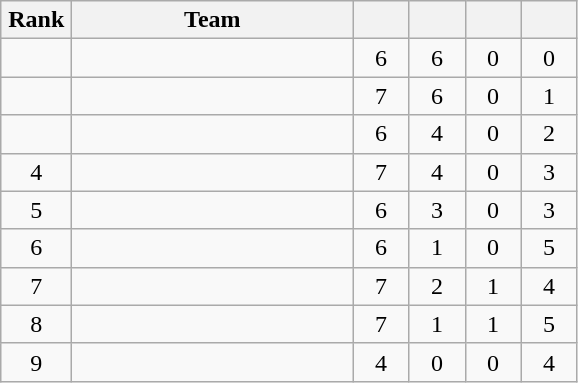<table class="wikitable" style="text-align: center;">
<tr>
<th width=40>Rank</th>
<th width=180>Team</th>
<th width=30></th>
<th width=30></th>
<th width=30></th>
<th width=30></th>
</tr>
<tr>
<td></td>
<td align=left></td>
<td>6</td>
<td>6</td>
<td>0</td>
<td>0</td>
</tr>
<tr>
<td></td>
<td align=left></td>
<td>7</td>
<td>6</td>
<td>0</td>
<td>1</td>
</tr>
<tr>
<td></td>
<td align=left></td>
<td>6</td>
<td>4</td>
<td>0</td>
<td>2</td>
</tr>
<tr>
<td>4</td>
<td align=left></td>
<td>7</td>
<td>4</td>
<td>0</td>
<td>3</td>
</tr>
<tr>
<td>5</td>
<td align=left></td>
<td>6</td>
<td>3</td>
<td>0</td>
<td>3</td>
</tr>
<tr>
<td>6</td>
<td align=left></td>
<td>6</td>
<td>1</td>
<td>0</td>
<td>5</td>
</tr>
<tr>
<td>7</td>
<td align=left></td>
<td>7</td>
<td>2</td>
<td>1</td>
<td>4</td>
</tr>
<tr>
<td>8</td>
<td align=left></td>
<td>7</td>
<td>1</td>
<td>1</td>
<td>5</td>
</tr>
<tr>
<td>9</td>
<td align=left></td>
<td>4</td>
<td>0</td>
<td>0</td>
<td>4</td>
</tr>
</table>
